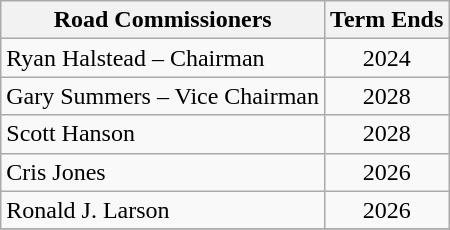<table class="wikitable">
<tr>
<th>Road Commissioners</th>
<th>Term Ends</th>
</tr>
<tr>
<td>Ryan Halstead – Chairman</td>
<td align="center">2024</td>
</tr>
<tr>
<td>Gary Summers – Vice Chairman</td>
<td align="center">2028</td>
</tr>
<tr>
<td>Scott Hanson</td>
<td align="center">2028</td>
</tr>
<tr>
<td>Cris Jones</td>
<td align="center">2026</td>
</tr>
<tr>
<td>Ronald J. Larson</td>
<td align="center">2026</td>
</tr>
<tr>
</tr>
</table>
